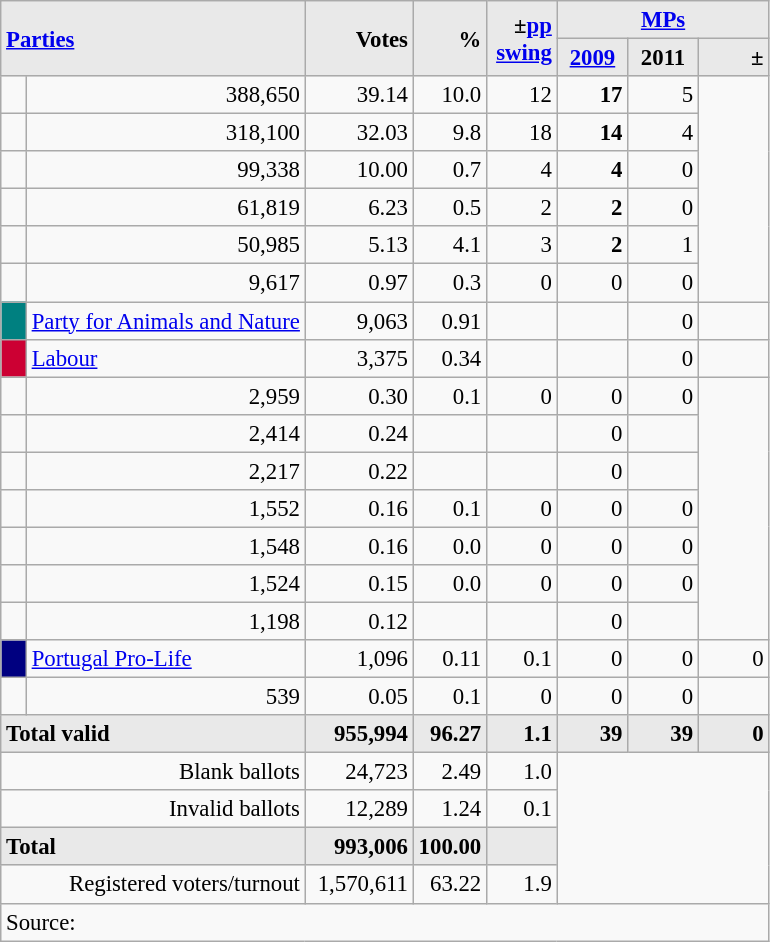<table class="wikitable" style="text-align:right; font-size:95%;">
<tr>
<th rowspan="2" colspan="2" style="background:#e9e9e9; text-align:left;" alignleft><a href='#'>Parties</a></th>
<th rowspan="2" style="background:#e9e9e9; text-align:right;">Votes</th>
<th rowspan="2" style="background:#e9e9e9; text-align:right;">%</th>
<th rowspan="2" style="background:#e9e9e9; text-align:right;">±<a href='#'>pp</a> <a href='#'>swing</a></th>
<th colspan="3" style="background:#e9e9e9; text-align:center;"><a href='#'>MPs</a></th>
</tr>
<tr style="background-color:#E9E9E9">
<th style="background-color:#E9E9E9;text-align:center;"><a href='#'>2009</a></th>
<th style="background-color:#E9E9E9;text-align:center;">2011</th>
<th style="background:#e9e9e9; text-align:right;">±</th>
</tr>
<tr>
<td></td>
<td>388,650</td>
<td>39.14</td>
<td>10.0</td>
<td>12</td>
<td><strong>17</strong></td>
<td>5</td>
</tr>
<tr>
<td></td>
<td>318,100</td>
<td>32.03</td>
<td>9.8</td>
<td>18</td>
<td><strong>14</strong></td>
<td>4</td>
</tr>
<tr>
<td></td>
<td>99,338</td>
<td>10.00</td>
<td>0.7</td>
<td>4</td>
<td><strong>4</strong></td>
<td>0</td>
</tr>
<tr>
<td></td>
<td>61,819</td>
<td>6.23</td>
<td>0.5</td>
<td>2</td>
<td><strong>2</strong></td>
<td>0</td>
</tr>
<tr>
<td></td>
<td>50,985</td>
<td>5.13</td>
<td>4.1</td>
<td>3</td>
<td><strong>2</strong></td>
<td>1</td>
</tr>
<tr>
<td></td>
<td>9,617</td>
<td>0.97</td>
<td>0.3</td>
<td>0</td>
<td>0</td>
<td>0</td>
</tr>
<tr>
<td style="width: 10px" bgcolor="teal" align="center"></td>
<td align="left"><a href='#'>Party for Animals and Nature</a></td>
<td>9,063</td>
<td>0.91</td>
<td></td>
<td></td>
<td>0</td>
<td></td>
</tr>
<tr>
<td style="width: 10px" bgcolor=#CC0033 align="center"></td>
<td align=left><a href='#'>Labour</a></td>
<td>3,375</td>
<td>0.34</td>
<td></td>
<td></td>
<td>0</td>
<td></td>
</tr>
<tr>
<td></td>
<td>2,959</td>
<td>0.30</td>
<td>0.1</td>
<td>0</td>
<td>0</td>
<td>0</td>
</tr>
<tr>
<td></td>
<td>2,414</td>
<td>0.24</td>
<td></td>
<td></td>
<td>0</td>
<td></td>
</tr>
<tr>
<td></td>
<td>2,217</td>
<td>0.22</td>
<td></td>
<td></td>
<td>0</td>
<td></td>
</tr>
<tr>
<td></td>
<td>1,552</td>
<td>0.16</td>
<td>0.1</td>
<td>0</td>
<td>0</td>
<td>0</td>
</tr>
<tr>
<td></td>
<td>1,548</td>
<td>0.16</td>
<td>0.0</td>
<td>0</td>
<td>0</td>
<td>0</td>
</tr>
<tr>
<td></td>
<td>1,524</td>
<td>0.15</td>
<td>0.0</td>
<td>0</td>
<td>0</td>
<td>0</td>
</tr>
<tr>
<td></td>
<td>1,198</td>
<td>0.12</td>
<td></td>
<td></td>
<td>0</td>
<td></td>
</tr>
<tr>
<td style="width:10px;background-color:#000080;text-align:center;"></td>
<td style="text-align:left;"><a href='#'>Portugal Pro-Life</a></td>
<td>1,096</td>
<td>0.11</td>
<td>0.1</td>
<td>0</td>
<td>0</td>
<td>0</td>
</tr>
<tr>
<td></td>
<td>539</td>
<td>0.05</td>
<td>0.1</td>
<td>0</td>
<td>0</td>
<td>0</td>
</tr>
<tr>
<td colspan=2 align=left style="background-color:#E9E9E9"><strong>Total valid</strong></td>
<td width="65" align="right" style="background-color:#E9E9E9"><strong>955,994</strong></td>
<td width="40" align="right" style="background-color:#E9E9E9"><strong>96.27</strong></td>
<td width="40" align="right" style="background-color:#E9E9E9"><strong>1.1</strong></td>
<td width="40" align="right" style="background-color:#E9E9E9"><strong>39</strong></td>
<td width="40" align="right" style="background-color:#E9E9E9"><strong>39</strong></td>
<td width="40" align="right" style="background-color:#E9E9E9"><strong>0</strong></td>
</tr>
<tr>
<td colspan=2>Blank ballots</td>
<td>24,723</td>
<td>2.49</td>
<td>1.0</td>
<td colspan=4 rowspan=4></td>
</tr>
<tr>
<td colspan=2>Invalid ballots</td>
<td>12,289</td>
<td>1.24</td>
<td>0.1</td>
</tr>
<tr>
<td colspan=2 align=left style="background-color:#E9E9E9"><strong>Total</strong></td>
<td width="50" align="right" style="background-color:#E9E9E9"><strong>993,006</strong></td>
<td width="40" align="right" style="background-color:#E9E9E9"><strong>100.00</strong></td>
<td width="40" align="right" style="background-color:#E9E9E9"></td>
</tr>
<tr>
<td colspan=2>Registered voters/turnout</td>
<td>1,570,611</td>
<td>63.22</td>
<td>1.9</td>
</tr>
<tr>
<td colspan=11 align=left>Source: </td>
</tr>
</table>
